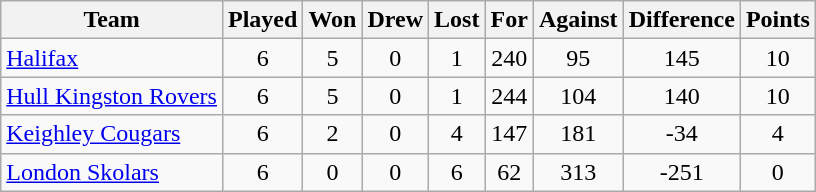<table class="wikitable" style="text-align:center;">
<tr>
<th>Team</th>
<th>Played</th>
<th>Won</th>
<th>Drew</th>
<th>Lost</th>
<th>For</th>
<th>Against</th>
<th>Difference</th>
<th>Points</th>
</tr>
<tr ---->
<td style="text-align:left;"><a href='#'>Halifax</a></td>
<td>6</td>
<td>5</td>
<td>0</td>
<td>1</td>
<td>240</td>
<td>95</td>
<td>145</td>
<td>10</td>
</tr>
<tr ---->
<td style="text-align:left;"><a href='#'>Hull Kingston Rovers</a></td>
<td>6</td>
<td>5</td>
<td>0</td>
<td>1</td>
<td>244</td>
<td>104</td>
<td>140</td>
<td>10</td>
</tr>
<tr ---->
<td style="text-align:left;"><a href='#'>Keighley Cougars</a></td>
<td>6</td>
<td>2</td>
<td>0</td>
<td>4</td>
<td>147</td>
<td>181</td>
<td>-34</td>
<td>4</td>
</tr>
<tr ---->
<td style="text-align:left;"><a href='#'>London Skolars</a></td>
<td>6</td>
<td>0</td>
<td>0</td>
<td>6</td>
<td>62</td>
<td>313</td>
<td>-251</td>
<td>0</td>
</tr>
</table>
